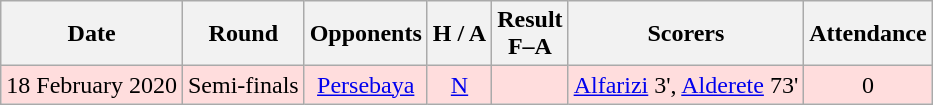<table class="wikitable" style="text-align:center">
<tr>
<th>Date</th>
<th>Round</th>
<th>Opponents</th>
<th>H / A</th>
<th>Result<br>F–A</th>
<th>Scorers</th>
<th>Attendance</th>
</tr>
<tr style="background:#ffdddd">
<td>18 February 2020</td>
<td>Semi-finals</td>
<td><a href='#'>Persebaya</a></td>
<td><a href='#'>N</a></td>
<td></td>
<td><a href='#'>Alfarizi</a> 3', <a href='#'>Alderete</a> 73'</td>
<td>0</td>
</tr>
</table>
